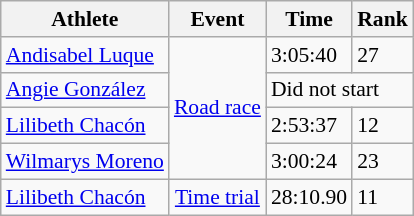<table class="wikitable" style="font-size:90%">
<tr>
<th>Athlete</th>
<th>Event</th>
<th>Time</th>
<th>Rank</th>
</tr>
<tr>
<td><a href='#'>Andisabel Luque</a></td>
<td align=center rowspan=4><a href='#'>Road race</a></td>
<td>3:05:40</td>
<td>27</td>
</tr>
<tr>
<td><a href='#'>Angie González</a></td>
<td colspan=2>Did not start</td>
</tr>
<tr>
<td><a href='#'>Lilibeth Chacón</a></td>
<td>2:53:37</td>
<td>12</td>
</tr>
<tr>
<td><a href='#'>Wilmarys Moreno</a></td>
<td>3:00:24</td>
<td>23</td>
</tr>
<tr>
<td><a href='#'>Lilibeth Chacón</a></td>
<td align=center><a href='#'>Time trial</a></td>
<td>28:10.90</td>
<td>11</td>
</tr>
</table>
